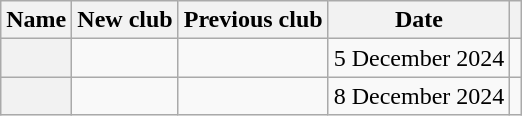<table class="wikitable sortable plainrowheaders">
<tr>
<th>Name</th>
<th>New club</th>
<th>Previous club</th>
<th>Date</th>
<th class=unsortable></th>
</tr>
<tr>
<th scope=row></th>
<td></td>
<td></td>
<td>5 December 2024</td>
<td align=center></td>
</tr>
<tr>
<th scope=row></th>
<td></td>
<td></td>
<td>8 December 2024</td>
<td align=center></td>
</tr>
</table>
